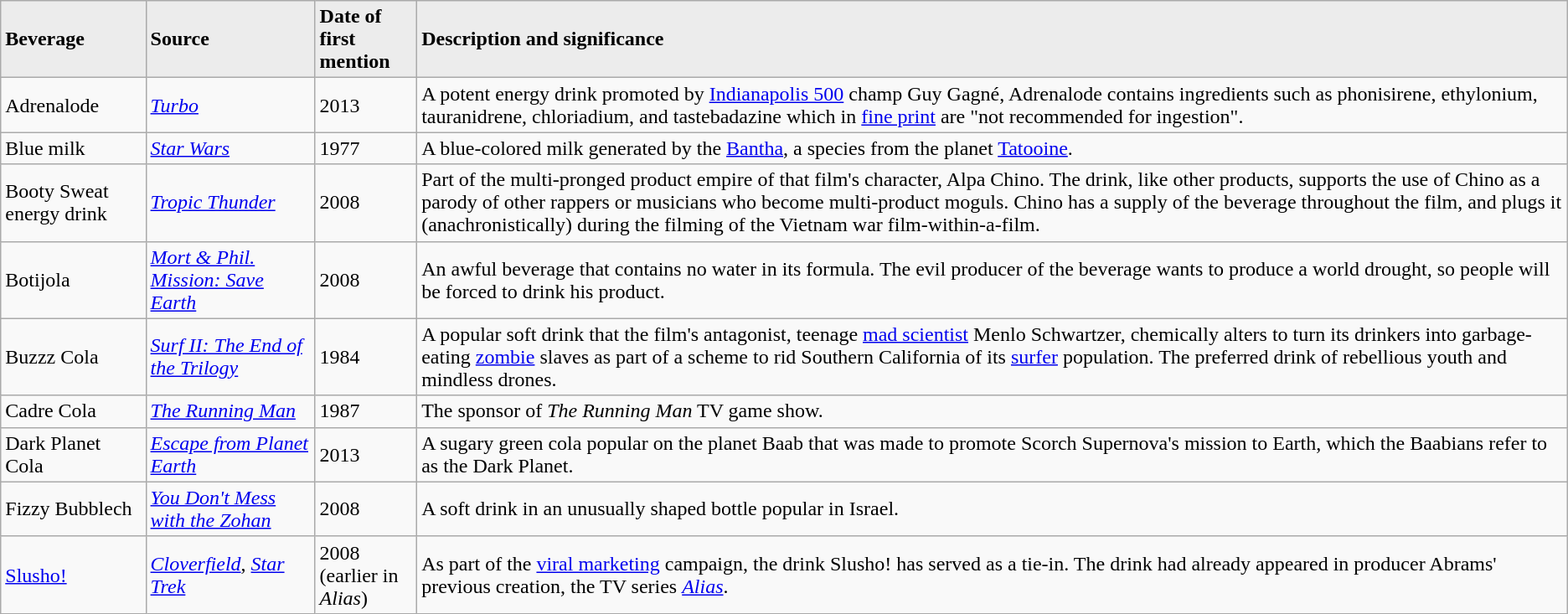<table class="wikitable">
<tr style="background:#ececec;">
<td><strong>Beverage</strong></td>
<td><strong>Source</strong></td>
<td><strong>Date of<br>first mention</strong></td>
<td><strong>Description and significance</strong></td>
</tr>
<tr>
<td>Adrenalode</td>
<td><em><a href='#'>Turbo</a></em></td>
<td>2013</td>
<td>A potent energy drink promoted by <a href='#'>Indianapolis 500</a> champ Guy Gagné, Adrenalode contains ingredients such as phonisirene, ethylonium, tauranidrene, chloriadium, and tastebadazine which in <a href='#'>fine print</a> are "not recommended for ingestion".</td>
</tr>
<tr>
<td>Blue milk</td>
<td><em><a href='#'>Star Wars</a></em></td>
<td>1977</td>
<td>A blue-colored milk generated by the <a href='#'>Bantha</a>, a species from the planet <a href='#'>Tatooine</a>.</td>
</tr>
<tr>
<td>Booty Sweat energy drink</td>
<td><em><a href='#'>Tropic Thunder</a></em></td>
<td>2008</td>
<td>Part of the multi-pronged product empire of that film's character, Alpa Chino. The drink, like other products, supports the use of Chino as a parody of other rappers or musicians who become multi-product moguls. Chino has a supply of the beverage throughout the film, and plugs it (anachronistically) during the filming of the Vietnam war film-within-a-film.</td>
</tr>
<tr>
<td>Botijola</td>
<td><em><a href='#'>Mort & Phil. Mission: Save Earth</a></em></td>
<td>2008</td>
<td>An awful beverage that contains no water in its formula. The evil producer of the beverage wants to produce a world drought, so people will be forced to drink his product.</td>
</tr>
<tr>
<td>Buzzz Cola</td>
<td><em><a href='#'>Surf II: The End of the Trilogy</a></em></td>
<td>1984</td>
<td>A popular soft drink that the film's antagonist, teenage <a href='#'>mad scientist</a> Menlo Schwartzer, chemically alters to turn its drinkers into garbage-eating <a href='#'>zombie</a> slaves as part of a scheme to rid Southern California of its <a href='#'>surfer</a> population. The preferred drink of rebellious youth and mindless drones.</td>
</tr>
<tr>
<td>Cadre Cola</td>
<td><em><a href='#'>The Running Man</a></em></td>
<td>1987</td>
<td>The sponsor of <em>The Running Man</em> TV game show.</td>
</tr>
<tr>
<td>Dark Planet Cola</td>
<td><em><a href='#'>Escape from Planet Earth</a></em></td>
<td>2013</td>
<td>A sugary green cola popular on the planet Baab that was made to promote Scorch Supernova's mission to Earth, which the Baabians refer to as the Dark Planet.</td>
</tr>
<tr>
<td>Fizzy Bubblech</td>
<td><em><a href='#'>You Don't Mess with the Zohan</a></em></td>
<td>2008</td>
<td>A soft drink in an unusually shaped bottle popular in Israel.</td>
</tr>
<tr>
<td><a href='#'>Slusho!</a></td>
<td><em><a href='#'>Cloverfield</a></em>, <em><a href='#'>Star Trek</a></em></td>
<td>2008<br>(earlier in <em>Alias</em>)</td>
<td>As part of the <a href='#'>viral marketing</a> campaign, the drink Slusho! has served as a tie-in. The drink had already appeared in producer Abrams' previous creation, the TV series <em><a href='#'>Alias</a></em>.</td>
</tr>
</table>
